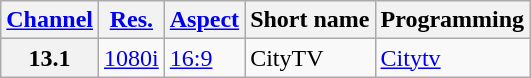<table class="wikitable">
<tr>
<th><a href='#'>Channel</a></th>
<th><a href='#'>Res.</a></th>
<th><a href='#'>Aspect</a></th>
<th>Short name</th>
<th>Programming</th>
</tr>
<tr>
<th scope = "row">13.1</th>
<td><a href='#'>1080i</a></td>
<td><a href='#'>16:9</a></td>
<td>CityTV</td>
<td><a href='#'>Citytv</a></td>
</tr>
</table>
